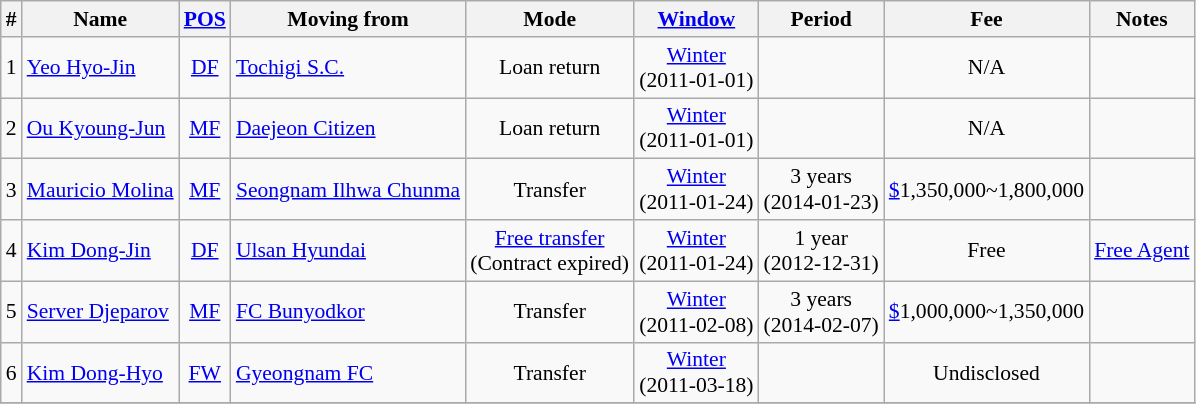<table class="wikitable sortable" style="text-align: center; font-size:90%;">
<tr>
<th>#</th>
<th>Name</th>
<th><a href='#'>POS</a></th>
<th>Moving from</th>
<th>Mode</th>
<th><a href='#'>Window</a></th>
<th>Period</th>
<th>Fee</th>
<th>Notes</th>
</tr>
<tr>
<td>1</td>
<td align=left> <a href='#'>Yeo Hyo-Jin</a></td>
<td><a href='#'>DF</a></td>
<td align=left> <a href='#'>Tochigi S.C.</a></td>
<td>Loan return</td>
<td><a href='#'>Winter</a><br>(2011-01-01)</td>
<td></td>
<td>N/A</td>
<td></td>
</tr>
<tr>
<td>2</td>
<td align=left> <a href='#'>Ou Kyoung-Jun</a></td>
<td><a href='#'>MF</a></td>
<td align=left> <a href='#'>Daejeon Citizen</a></td>
<td>Loan return</td>
<td><a href='#'>Winter</a><br>(2011-01-01)</td>
<td></td>
<td>N/A</td>
<td></td>
</tr>
<tr>
<td>3</td>
<td align=left> <a href='#'>Mauricio Molina</a></td>
<td><a href='#'>MF</a></td>
<td align=left> <a href='#'>Seongnam Ilhwa Chunma</a></td>
<td>Transfer</td>
<td><a href='#'>Winter</a><br>(2011-01-24)</td>
<td>3 years<br>(2014-01-23)</td>
<td><a href='#'>$</a>1,350,000~1,800,000</td>
<td></td>
</tr>
<tr>
<td>4</td>
<td align=left> <a href='#'>Kim Dong-Jin</a></td>
<td><a href='#'>DF</a></td>
<td align=left> <a href='#'>Ulsan Hyundai</a></td>
<td><a href='#'>Free transfer</a><br>(Contract expired)</td>
<td><a href='#'>Winter</a><br>(2011-01-24)</td>
<td>1 year<br>(2012-12-31)</td>
<td>Free</td>
<td><a href='#'>Free Agent</a></td>
</tr>
<tr>
<td>5</td>
<td align=left> <a href='#'>Server Djeparov</a></td>
<td><a href='#'>MF</a></td>
<td align=left> <a href='#'>FC Bunyodkor</a></td>
<td>Transfer</td>
<td><a href='#'>Winter</a><br>(2011-02-08)</td>
<td>3 years<br>(2014-02-07)</td>
<td><a href='#'>$</a>1,000,000~1,350,000</td>
<td></td>
</tr>
<tr>
<td>6</td>
<td align=left> <a href='#'>Kim Dong-Hyo</a></td>
<td><a href='#'>FW</a></td>
<td align=left> <a href='#'>Gyeongnam FC</a></td>
<td>Transfer</td>
<td><a href='#'>Winter</a><br>(2011-03-18)</td>
<td></td>
<td>Undisclosed</td>
<td></td>
</tr>
<tr>
</tr>
</table>
